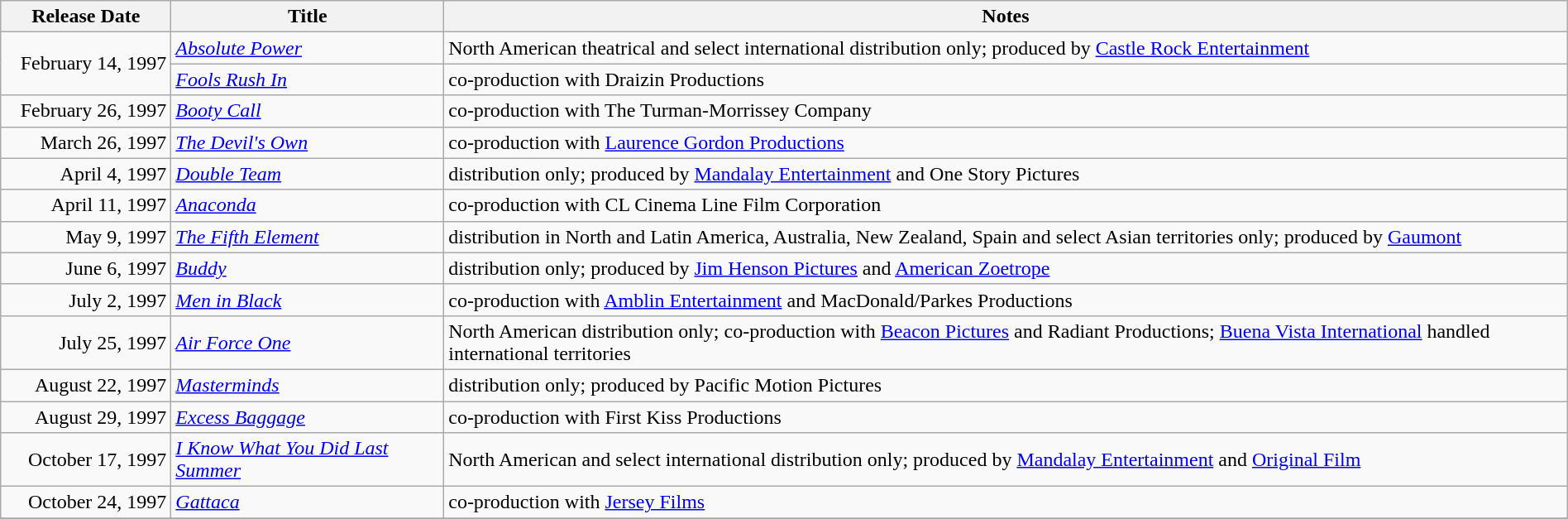<table class="wikitable sortable" style="width:100%;">
<tr>
<th scope="col" style="width:130px;">Release Date</th>
<th>Title</th>
<th>Notes</th>
</tr>
<tr>
<td style="text-align:right;" rowspan="2">February 14, 1997</td>
<td><em><a href='#'>Absolute Power</a></em></td>
<td>North American theatrical and select international distribution only; produced by <a href='#'>Castle Rock Entertainment</a></td>
</tr>
<tr>
<td><em><a href='#'>Fools Rush In</a></em></td>
<td>co-production with Draizin Productions</td>
</tr>
<tr>
<td style="text-align:right;">February 26, 1997</td>
<td><em><a href='#'>Booty Call</a></em></td>
<td>co-production with The Turman-Morrissey Company</td>
</tr>
<tr>
<td style="text-align:right;">March 26, 1997</td>
<td><em><a href='#'>The Devil's Own</a></em></td>
<td>co-production with <a href='#'>Laurence Gordon Productions</a></td>
</tr>
<tr>
<td style="text-align:right;">April 4, 1997</td>
<td><em><a href='#'>Double Team</a></em></td>
<td>distribution only; produced by <a href='#'>Mandalay Entertainment</a> and One Story Pictures</td>
</tr>
<tr>
<td style="text-align:right;">April 11, 1997</td>
<td><em><a href='#'>Anaconda</a></em></td>
<td>co-production with CL Cinema Line Film Corporation</td>
</tr>
<tr>
<td style="text-align:right;">May 9, 1997</td>
<td><em><a href='#'>The Fifth Element</a></em></td>
<td>distribution in North and Latin America, Australia, New Zealand, Spain and select Asian territories only; produced by <a href='#'>Gaumont</a></td>
</tr>
<tr>
<td style="text-align:right;">June 6, 1997</td>
<td><em><a href='#'>Buddy</a></em></td>
<td>distribution only; produced by <a href='#'>Jim Henson Pictures</a> and <a href='#'>American Zoetrope</a></td>
</tr>
<tr>
<td style="text-align:right;">July 2, 1997</td>
<td><em><a href='#'>Men in Black</a></em></td>
<td>co-production with <a href='#'>Amblin Entertainment</a> and MacDonald/Parkes Productions</td>
</tr>
<tr>
<td style="text-align:right;">July 25, 1997</td>
<td><em><a href='#'>Air Force One</a></em></td>
<td>North American distribution only; co-production with <a href='#'>Beacon Pictures</a> and Radiant Productions; <a href='#'>Buena Vista International</a> handled international territories</td>
</tr>
<tr>
<td style="text-align:right;">August 22, 1997</td>
<td><em><a href='#'>Masterminds</a></em></td>
<td>distribution only; produced by Pacific Motion Pictures</td>
</tr>
<tr>
<td style="text-align:right;">August 29, 1997</td>
<td><em><a href='#'>Excess Baggage</a></em></td>
<td>co-production with First Kiss Productions</td>
</tr>
<tr>
<td style="text-align:right;">October 17, 1997</td>
<td><em><a href='#'>I Know What You Did Last Summer</a></em></td>
<td>North American and select international distribution only; produced by <a href='#'>Mandalay Entertainment</a> and <a href='#'>Original Film</a></td>
</tr>
<tr>
<td style="text-align:right;">October 24, 1997</td>
<td><em><a href='#'>Gattaca</a></em></td>
<td>co-production with <a href='#'>Jersey Films</a></td>
</tr>
<tr>
</tr>
</table>
